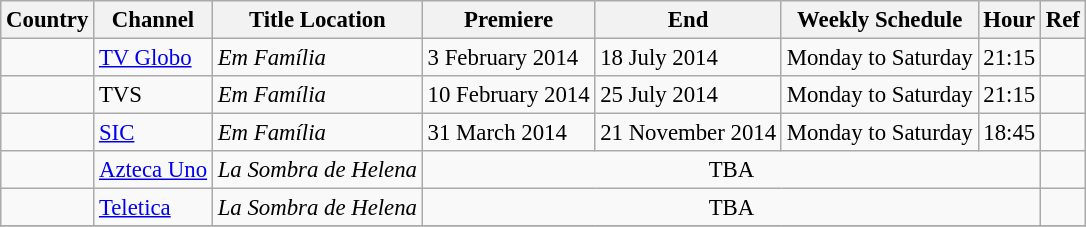<table class="wikitable" style="font-size:95%;">
<tr>
<th>Country</th>
<th>Channel</th>
<th>Title Location</th>
<th>Premiere</th>
<th>End</th>
<th>Weekly Schedule</th>
<th>Hour</th>
<th>Ref</th>
</tr>
<tr>
<td></td>
<td><a href='#'>TV Globo</a></td>
<td><em>Em Família</em></td>
<td>3 February 2014</td>
<td>18 July 2014</td>
<td>Monday to Saturday</td>
<td>21:15</td>
<td></td>
</tr>
<tr>
<td></td>
<td>TVS</td>
<td><em>Em Família</em></td>
<td>10 February 2014</td>
<td>25 July 2014</td>
<td>Monday to Saturday</td>
<td>21:15</td>
<td></td>
</tr>
<tr>
<td></td>
<td><a href='#'>SIC</a></td>
<td><em>Em Família</em></td>
<td>31 March 2014</td>
<td>21 November 2014</td>
<td>Monday to Saturday</td>
<td>18:45</td>
<td></td>
</tr>
<tr>
<td></td>
<td><a href='#'>Azteca Uno</a></td>
<td><em>La Sombra de Helena</em></td>
<td colspan=4 style="text-align:center;">TBA</td>
<td></td>
</tr>
<tr>
<td></td>
<td><a href='#'>Teletica</a></td>
<td><em>La Sombra de Helena</em></td>
<td colspan=4 style="text-align:center;">TBA</td>
<td></td>
</tr>
<tr>
</tr>
</table>
